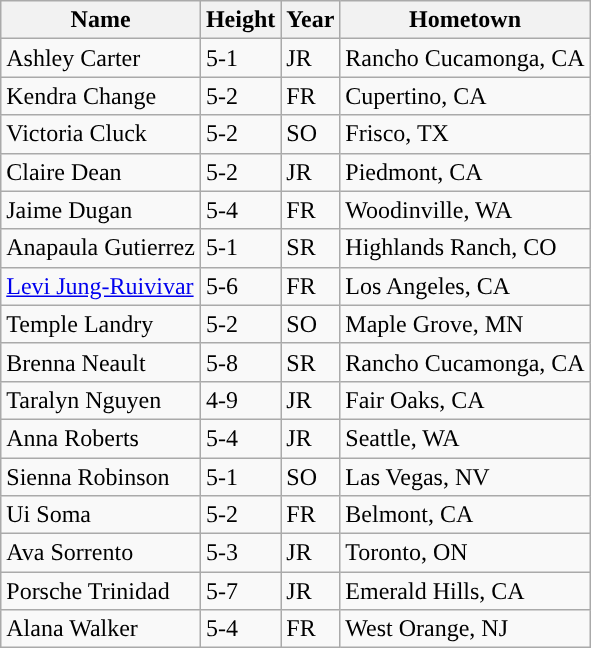<table class="wikitable">
<tr>
<th>Name</th>
<th>Height</th>
<th>Year</th>
<th>Hometown</th>
</tr>
<tr>
<td>Ashley Carter</td>
<td>5-1</td>
<td>JR</td>
<td>Rancho Cucamonga, CA</td>
</tr>
<tr>
<td>Kendra Change</td>
<td>5-2</td>
<td>FR</td>
<td>Cupertino, CA</td>
</tr>
<tr>
<td>Victoria Cluck</td>
<td>5-2</td>
<td>SO</td>
<td>Frisco, TX</td>
</tr>
<tr>
<td>Claire Dean</td>
<td>5-2</td>
<td>JR</td>
<td>Piedmont, CA</td>
</tr>
<tr>
<td>Jaime Dugan</td>
<td>5-4</td>
<td>FR</td>
<td>Woodinville, WA</td>
</tr>
<tr>
<td>Anapaula Gutierrez</td>
<td>5-1</td>
<td>SR</td>
<td>Highlands Ranch, CO</td>
</tr>
<tr>
<td><a href='#'>Levi Jung-Ruivivar</a></td>
<td>5-6</td>
<td>FR</td>
<td>Los Angeles, CA</td>
</tr>
<tr>
<td>Temple Landry</td>
<td>5-2</td>
<td>SO</td>
<td>Maple Grove, MN</td>
</tr>
<tr>
<td>Brenna Neault</td>
<td>5-8</td>
<td>SR</td>
<td>Rancho Cucamonga, CA</td>
</tr>
<tr>
<td>Taralyn Nguyen</td>
<td>4-9</td>
<td>JR</td>
<td>Fair Oaks, CA</td>
</tr>
<tr>
<td>Anna Roberts</td>
<td>5-4</td>
<td>JR</td>
<td>Seattle, WA</td>
</tr>
<tr>
<td>Sienna Robinson</td>
<td>5-1</td>
<td>SO</td>
<td>Las Vegas, NV</td>
</tr>
<tr>
<td>Ui Soma</td>
<td>5-2</td>
<td>FR</td>
<td>Belmont, CA</td>
</tr>
<tr>
<td>Ava Sorrento</td>
<td>5-3</td>
<td>JR</td>
<td>Toronto, ON</td>
</tr>
<tr>
<td>Porsche Trinidad</td>
<td>5-7</td>
<td>JR</td>
<td>Emerald Hills, CA</td>
</tr>
<tr>
<td>Alana Walker</td>
<td>5-4</td>
<td>FR</td>
<td>West Orange, NJ</td>
</tr>
</table>
